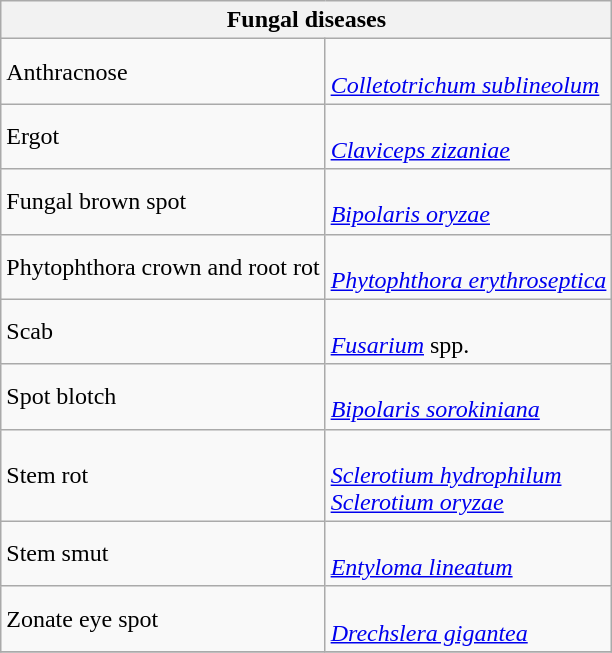<table class="wikitable" style="clear">
<tr>
<th colspan=2><strong>Fungal diseases</strong><br></th>
</tr>
<tr>
<td>Anthracnose</td>
<td><br><em><a href='#'>Colletotrichum sublineolum</a></em></td>
</tr>
<tr>
<td>Ergot</td>
<td><br><em><a href='#'>Claviceps zizaniae</a></em></td>
</tr>
<tr>
<td>Fungal brown spot</td>
<td><br><em><a href='#'>Bipolaris oryzae</a></em></td>
</tr>
<tr>
<td>Phytophthora crown and root rot</td>
<td><br><em><a href='#'>Phytophthora erythroseptica</a></em></td>
</tr>
<tr>
<td>Scab</td>
<td><br><em><a href='#'>Fusarium</a></em> spp.</td>
</tr>
<tr>
<td>Spot blotch</td>
<td><br><em><a href='#'>Bipolaris sorokiniana</a></em></td>
</tr>
<tr>
<td>Stem rot</td>
<td><br><em><a href='#'>Sclerotium hydrophilum</a></em><br>
<em><a href='#'>Sclerotium oryzae</a></em></td>
</tr>
<tr>
<td>Stem smut</td>
<td><br><em><a href='#'>Entyloma lineatum</a></em></td>
</tr>
<tr>
<td>Zonate eye spot</td>
<td><br><em><a href='#'>Drechslera gigantea</a></em></td>
</tr>
<tr>
</tr>
</table>
